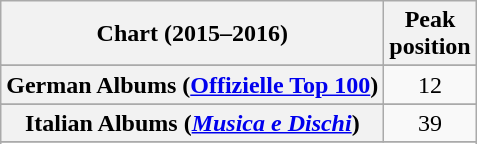<table class="wikitable sortable plainrowheaders" style="text-align:center">
<tr>
<th scope="col">Chart (2015–2016)</th>
<th scope="col">Peak<br> position</th>
</tr>
<tr>
</tr>
<tr>
</tr>
<tr>
</tr>
<tr>
</tr>
<tr>
</tr>
<tr>
</tr>
<tr>
<th scope="row">German Albums (<a href='#'>Offizielle Top 100</a>)</th>
<td>12</td>
</tr>
<tr>
</tr>
<tr>
</tr>
<tr>
<th scope="row">Italian Albums (<em><a href='#'>Musica e Dischi</a></em>)</th>
<td>39</td>
</tr>
<tr>
</tr>
<tr>
</tr>
<tr>
</tr>
<tr>
</tr>
<tr>
</tr>
<tr>
</tr>
</table>
